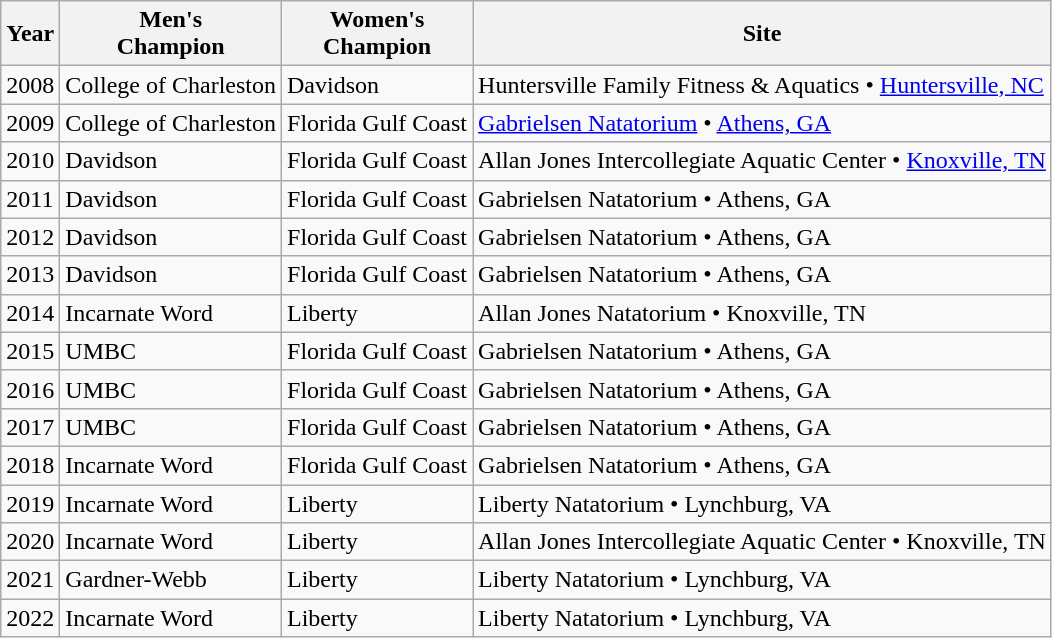<table class=wikitable>
<tr>
<th>Year</th>
<th>Men's<br>Champion</th>
<th>Women's<br>Champion</th>
<th>Site</th>
</tr>
<tr>
<td>2008</td>
<td>College of Charleston</td>
<td>Davidson</td>
<td>Huntersville Family Fitness & Aquatics • <a href='#'>Huntersville, NC</a></td>
</tr>
<tr>
<td>2009</td>
<td>College of Charleston</td>
<td>Florida Gulf Coast</td>
<td><a href='#'>Gabrielsen Natatorium</a> • <a href='#'>Athens, GA</a></td>
</tr>
<tr>
<td>2010</td>
<td>Davidson</td>
<td>Florida Gulf Coast</td>
<td>Allan Jones Intercollegiate Aquatic Center • <a href='#'>Knoxville, TN</a></td>
</tr>
<tr>
<td>2011</td>
<td>Davidson</td>
<td>Florida Gulf Coast</td>
<td>Gabrielsen Natatorium • Athens, GA</td>
</tr>
<tr>
<td>2012</td>
<td>Davidson</td>
<td>Florida Gulf Coast</td>
<td>Gabrielsen Natatorium • Athens, GA</td>
</tr>
<tr>
<td>2013</td>
<td>Davidson</td>
<td>Florida Gulf Coast</td>
<td>Gabrielsen Natatorium • Athens, GA</td>
</tr>
<tr>
<td>2014</td>
<td>Incarnate Word</td>
<td>Liberty</td>
<td>Allan Jones Natatorium • Knoxville, TN</td>
</tr>
<tr>
<td>2015</td>
<td>UMBC</td>
<td>Florida Gulf Coast</td>
<td>Gabrielsen Natatorium • Athens, GA</td>
</tr>
<tr>
<td>2016</td>
<td>UMBC</td>
<td>Florida Gulf Coast</td>
<td>Gabrielsen Natatorium • Athens, GA</td>
</tr>
<tr>
<td>2017</td>
<td>UMBC</td>
<td>Florida Gulf Coast</td>
<td>Gabrielsen Natatorium • Athens, GA</td>
</tr>
<tr>
<td>2018</td>
<td>Incarnate Word</td>
<td>Florida Gulf Coast</td>
<td>Gabrielsen Natatorium • Athens, GA</td>
</tr>
<tr>
<td>2019</td>
<td>Incarnate Word</td>
<td>Liberty</td>
<td>Liberty Natatorium • Lynchburg, VA</td>
</tr>
<tr>
<td>2020</td>
<td>Incarnate Word</td>
<td>Liberty</td>
<td>Allan Jones Intercollegiate Aquatic Center • Knoxville, TN</td>
</tr>
<tr>
<td>2021</td>
<td>Gardner-Webb</td>
<td>Liberty</td>
<td>Liberty Natatorium • Lynchburg, VA</td>
</tr>
<tr>
<td>2022</td>
<td>Incarnate Word</td>
<td>Liberty</td>
<td>Liberty Natatorium • Lynchburg, VA</td>
</tr>
</table>
